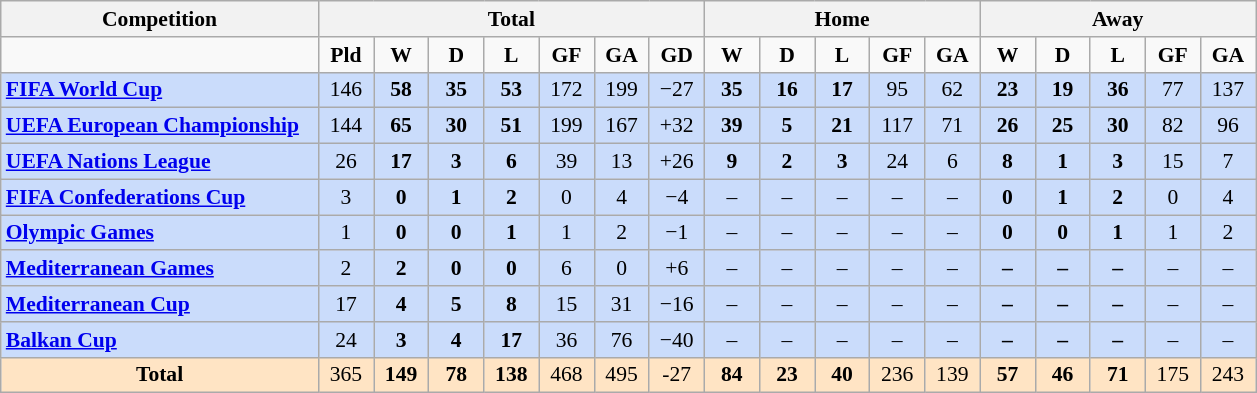<table class="wikitable sortable" style="text-align: center;font-size:90%">
<tr>
<th style="width:205px;">Competition</th>
<th colspan=7>Total</th>
<th colspan=5>Home</th>
<th colspan=5>Away</th>
</tr>
<tr>
<td></td>
<td style="width:30px;"><strong>Pld</strong></td>
<td style="width:30px;"><strong>W</strong></td>
<td style="width:30px;"><strong>D</strong></td>
<td style="width:30px;"><strong>L</strong></td>
<td style="width:30px;"><strong>GF</strong></td>
<td style="width:30px;"><strong>GA</strong></td>
<td style="width:30px;"><strong>GD</strong></td>
<td style="width:30px;"><strong>W</strong></td>
<td style="width:30px;"><strong>D</strong></td>
<td style="width:30px;"><strong>L</strong></td>
<td style="width:30px;"><strong>GF</strong></td>
<td style="width:30px;"><strong>GA</strong></td>
<td style="width:30px;"><strong>W</strong></td>
<td style="width:30px;"><strong>D</strong></td>
<td style="width:30px;"><strong>L</strong></td>
<td style="width:30px;"><strong>GF</strong></td>
<td style="width:30px;"><strong>GA</strong></td>
</tr>
<tr style="background:#cadcfb;">
<td align="left"><strong><a href='#'>FIFA World Cup</a></strong></td>
<td>146</td>
<td><strong>58</strong></td>
<td><strong>35</strong></td>
<td><strong>53</strong></td>
<td>172</td>
<td>199</td>
<td>−27</td>
<td><strong>35</strong></td>
<td><strong>16</strong></td>
<td><strong>17</strong></td>
<td>95</td>
<td>62</td>
<td><strong>23</strong></td>
<td><strong>19</strong></td>
<td><strong>36</strong></td>
<td>77</td>
<td>137</td>
</tr>
<tr style="background:#cadcfb;">
<td align="left"><strong><a href='#'>UEFA European Championship</a></strong></td>
<td>144</td>
<td><strong>65</strong></td>
<td><strong>30</strong></td>
<td><strong>51</strong></td>
<td>199</td>
<td>167</td>
<td>+32</td>
<td><strong>39</strong></td>
<td><strong>5</strong></td>
<td><strong>21</strong></td>
<td>117</td>
<td>71</td>
<td><strong>26</strong></td>
<td><strong>25</strong></td>
<td><strong>30</strong></td>
<td>82</td>
<td>96</td>
</tr>
<tr style="background:#cadcfb;">
<td align="left"><strong><a href='#'>UEFA Nations League</a></strong></td>
<td>26</td>
<td><strong>17</strong></td>
<td><strong>3</strong></td>
<td><strong>6</strong></td>
<td>39</td>
<td>13</td>
<td>+26</td>
<td><strong>9</strong></td>
<td><strong>2</strong></td>
<td><strong>3</strong></td>
<td>24</td>
<td>6</td>
<td><strong>8</strong></td>
<td><strong>1</strong></td>
<td><strong>3</strong></td>
<td>15</td>
<td>7</td>
</tr>
<tr style="background:#cadcfb;">
<td align="left"><strong><a href='#'>FIFA Confederations Cup</a></strong></td>
<td>3</td>
<td><strong>0</strong></td>
<td><strong>1</strong></td>
<td><strong>2</strong></td>
<td>0</td>
<td>4</td>
<td>−4</td>
<td>–</td>
<td>–</td>
<td>–</td>
<td>–</td>
<td>–</td>
<td><strong>0</strong></td>
<td><strong>1</strong></td>
<td><strong>2</strong></td>
<td>0</td>
<td>4</td>
</tr>
<tr style="background:#cadcfb;">
<td align="left"><strong><a href='#'>Olympic Games</a></strong></td>
<td>1</td>
<td><strong>0</strong></td>
<td><strong>0</strong></td>
<td><strong>1</strong></td>
<td>1</td>
<td>2</td>
<td>−1</td>
<td>–</td>
<td>–</td>
<td>–</td>
<td>–</td>
<td>–</td>
<td><strong>0</strong></td>
<td><strong>0</strong></td>
<td><strong>1</strong></td>
<td>1</td>
<td>2</td>
</tr>
<tr style="background:#cadcfb;">
<td align="left"><strong><a href='#'>Mediterranean Games</a></strong></td>
<td>2</td>
<td><strong>2</strong></td>
<td><strong>0</strong></td>
<td><strong>0</strong></td>
<td>6</td>
<td>0</td>
<td>+6</td>
<td>–</td>
<td>–</td>
<td>–</td>
<td>–</td>
<td>–</td>
<td><strong>–</strong></td>
<td><strong>–</strong></td>
<td><strong>–</strong></td>
<td>–</td>
<td>–</td>
</tr>
<tr style="background:#cadcfb;">
<td align="left"><strong><a href='#'>Mediterranean Cup</a></strong></td>
<td>17</td>
<td><strong>4</strong></td>
<td><strong>5</strong></td>
<td><strong>8</strong></td>
<td>15</td>
<td>31</td>
<td>−16</td>
<td>–</td>
<td>–</td>
<td>–</td>
<td>–</td>
<td>–</td>
<td><strong>–</strong></td>
<td><strong>–</strong></td>
<td><strong>–</strong></td>
<td>–</td>
<td>–</td>
</tr>
<tr style="background:#cadcfb;">
<td align="left"><strong><a href='#'>Balkan Cup</a></strong></td>
<td>24</td>
<td><strong>3</strong></td>
<td><strong>4</strong></td>
<td><strong>17</strong></td>
<td>36</td>
<td>76</td>
<td>−40</td>
<td>–</td>
<td>–</td>
<td>–</td>
<td>–</td>
<td>–</td>
<td><strong>–</strong></td>
<td><strong>–</strong></td>
<td><strong>–</strong></td>
<td>–</td>
<td>–</td>
</tr>
<tr style="background:bisque;">
<td><strong>Total</strong></td>
<td>365</td>
<td><strong>149</strong></td>
<td><strong>78</strong></td>
<td><strong>138</strong></td>
<td>468</td>
<td>495</td>
<td>-27</td>
<td><strong>84</strong></td>
<td><strong>23</strong></td>
<td><strong>40</strong></td>
<td>236</td>
<td>139</td>
<td><strong>57</strong></td>
<td><strong>46</strong></td>
<td><strong>71</strong></td>
<td>175</td>
<td>243</td>
</tr>
</table>
